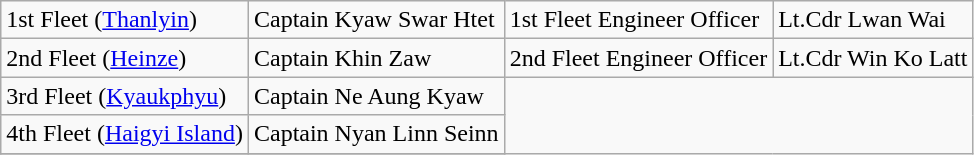<table class="wikitable">
<tr>
<td>1st Fleet (<a href='#'>Thanlyin</a>)</td>
<td>Captain Kyaw Swar Htet</td>
<td>1st Fleet Engineer Officer</td>
<td>Lt.Cdr Lwan Wai</td>
</tr>
<tr>
<td>2nd Fleet (<a href='#'>Heinze</a>)</td>
<td>Captain Khin Zaw</td>
<td>2nd Fleet Engineer Officer</td>
<td>Lt.Cdr Win Ko Latt</td>
</tr>
<tr>
<td>3rd Fleet (<a href='#'>Kyaukphyu</a>)</td>
<td>Captain Ne Aung Kyaw</td>
</tr>
<tr>
<td>4th Fleet (<a href='#'>Haigyi Island</a>)</td>
<td>Captain Nyan Linn Seinn</td>
</tr>
<tr>
</tr>
</table>
